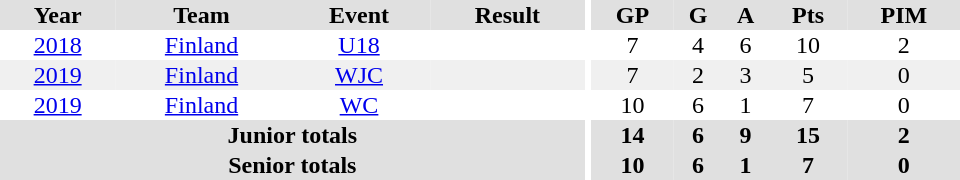<table border="0" cellpadding="1" cellspacing="0" ID="Table3" style="text-align:center; width:40em;">
<tr bgcolor="#e0e0e0">
<th>Year</th>
<th>Team</th>
<th>Event</th>
<th>Result</th>
<th rowspan="99" bgcolor="#ffffff"></th>
<th>GP</th>
<th>G</th>
<th>A</th>
<th>Pts</th>
<th>PIM</th>
</tr>
<tr>
<td><a href='#'>2018</a></td>
<td><a href='#'>Finland</a></td>
<td><a href='#'>U18</a></td>
<td></td>
<td>7</td>
<td>4</td>
<td>6</td>
<td>10</td>
<td>2</td>
</tr>
<tr bgcolor="#f0f0f0">
<td><a href='#'>2019</a></td>
<td><a href='#'>Finland</a></td>
<td><a href='#'>WJC</a></td>
<td></td>
<td>7</td>
<td>2</td>
<td>3</td>
<td>5</td>
<td>0</td>
</tr>
<tr>
<td><a href='#'>2019</a></td>
<td><a href='#'>Finland</a></td>
<td><a href='#'>WC</a></td>
<td></td>
<td>10</td>
<td>6</td>
<td>1</td>
<td>7</td>
<td>0</td>
</tr>
<tr bgcolor="#e0e0e0">
<th colspan="4">Junior totals</th>
<th>14</th>
<th>6</th>
<th>9</th>
<th>15</th>
<th>2</th>
</tr>
<tr bgcolor="#e0e0e0">
<th colspan="4">Senior totals</th>
<th>10</th>
<th>6</th>
<th>1</th>
<th>7</th>
<th>0</th>
</tr>
</table>
